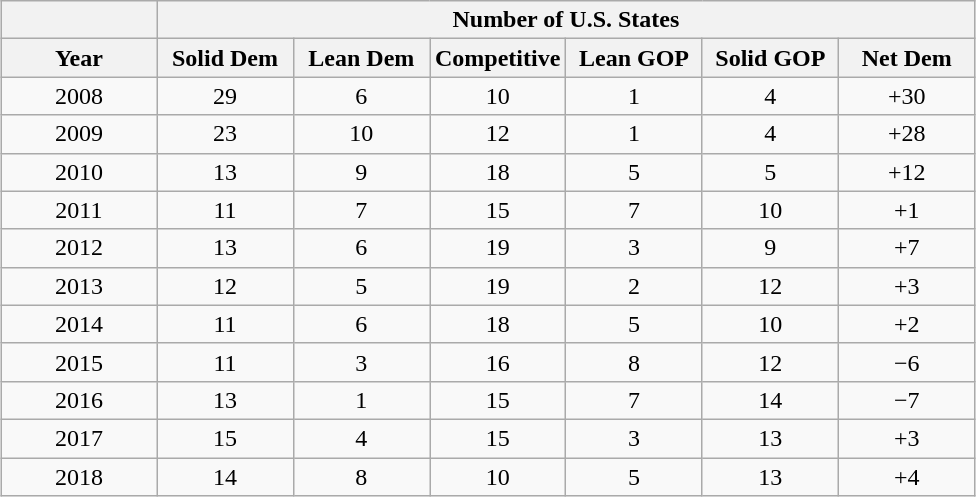<table class="wikitable" style="margin: 1em auto 1em auto; text-align:center;">
<tr>
<th> </th>
<th colspan="6">Number of U.S. States</th>
</tr>
<tr>
<th width="16%">Year</th>
<th width="14%">Solid Dem</th>
<th width="14%">Lean Dem</th>
<th width="14%">Competitive</th>
<th width="14%">Lean GOP</th>
<th width="14%">Solid GOP</th>
<th width="14%">Net Dem</th>
</tr>
<tr>
<td>2008</td>
<td>29</td>
<td>6</td>
<td>10</td>
<td>1</td>
<td>4</td>
<td>+30</td>
</tr>
<tr>
<td>2009</td>
<td>23</td>
<td>10</td>
<td>12</td>
<td>1</td>
<td>4</td>
<td>+28</td>
</tr>
<tr>
<td>2010</td>
<td>13</td>
<td>9</td>
<td>18</td>
<td>5</td>
<td>5</td>
<td>+12</td>
</tr>
<tr>
<td>2011</td>
<td>11</td>
<td>7</td>
<td>15</td>
<td>7</td>
<td>10</td>
<td>+1</td>
</tr>
<tr>
<td>2012</td>
<td>13</td>
<td>6</td>
<td>19</td>
<td>3</td>
<td>9</td>
<td>+7</td>
</tr>
<tr>
<td>2013</td>
<td>12</td>
<td>5</td>
<td>19</td>
<td>2</td>
<td>12</td>
<td>+3</td>
</tr>
<tr>
<td>2014</td>
<td>11</td>
<td>6</td>
<td>18</td>
<td>5</td>
<td>10</td>
<td>+2</td>
</tr>
<tr>
<td>2015</td>
<td>11</td>
<td>3</td>
<td>16</td>
<td>8</td>
<td>12</td>
<td>−6</td>
</tr>
<tr>
<td>2016</td>
<td>13</td>
<td>1</td>
<td>15</td>
<td>7</td>
<td>14</td>
<td>−7</td>
</tr>
<tr>
<td>2017</td>
<td>15</td>
<td>4</td>
<td>15</td>
<td>3</td>
<td>13</td>
<td>+3</td>
</tr>
<tr>
<td>2018</td>
<td>14</td>
<td>8</td>
<td>10</td>
<td>5</td>
<td>13</td>
<td>+4</td>
</tr>
</table>
